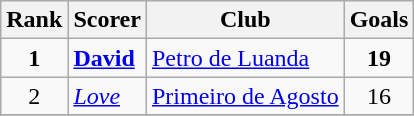<table class="wikitable" style="text-align:center">
<tr>
<th>Rank</th>
<th>Scorer</th>
<th>Club</th>
<th>Goals</th>
</tr>
<tr>
<td><strong>1</strong></td>
<td align="left"> <strong><a href='#'>David</a></strong></td>
<td align="left"><a href='#'>Petro de Luanda</a></td>
<td><strong>19</strong></td>
</tr>
<tr>
<td>2</td>
<td align="left"> <a href='#'><em>Love</em></a></td>
<td align="left"><a href='#'>Primeiro de Agosto</a></td>
<td>16</td>
</tr>
<tr>
</tr>
</table>
